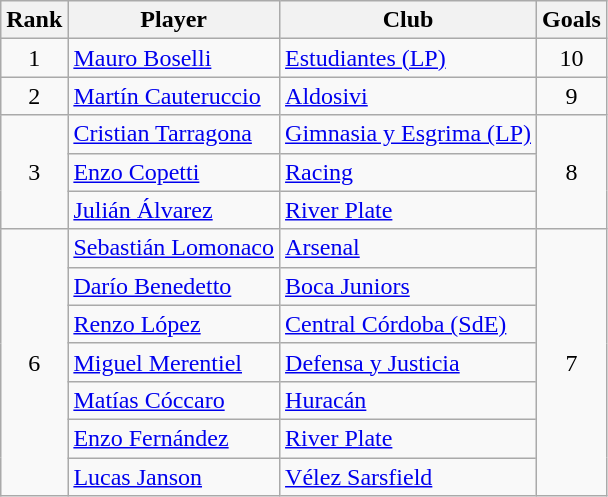<table class="wikitable" border="1">
<tr>
<th>Rank</th>
<th>Player</th>
<th>Club</th>
<th>Goals</th>
</tr>
<tr>
<td align=center>1</td>
<td> <a href='#'>Mauro Boselli</a></td>
<td><a href='#'>Estudiantes (LP)</a></td>
<td align=center>10</td>
</tr>
<tr>
<td align=center>2</td>
<td> <a href='#'>Martín Cauteruccio</a></td>
<td><a href='#'>Aldosivi</a></td>
<td align=center>9</td>
</tr>
<tr>
<td align=center rowspan=3>3</td>
<td> <a href='#'>Cristian Tarragona</a></td>
<td><a href='#'>Gimnasia y Esgrima (LP)</a></td>
<td align=center rowspan=3>8</td>
</tr>
<tr>
<td> <a href='#'>Enzo Copetti</a></td>
<td><a href='#'>Racing</a></td>
</tr>
<tr>
<td> <a href='#'>Julián Álvarez</a></td>
<td><a href='#'>River Plate</a></td>
</tr>
<tr>
<td align=center rowspan=7>6</td>
<td> <a href='#'>Sebastián Lomonaco</a></td>
<td><a href='#'>Arsenal</a></td>
<td align=center rowspan=7>7</td>
</tr>
<tr>
<td> <a href='#'>Darío Benedetto</a></td>
<td><a href='#'>Boca Juniors</a></td>
</tr>
<tr>
<td> <a href='#'>Renzo López</a></td>
<td><a href='#'>Central Córdoba (SdE)</a></td>
</tr>
<tr>
<td> <a href='#'>Miguel Merentiel</a></td>
<td><a href='#'>Defensa y Justicia</a></td>
</tr>
<tr>
<td> <a href='#'>Matías Cóccaro</a></td>
<td><a href='#'>Huracán</a></td>
</tr>
<tr>
<td> <a href='#'>Enzo Fernández</a></td>
<td><a href='#'>River Plate</a></td>
</tr>
<tr>
<td> <a href='#'>Lucas Janson</a></td>
<td><a href='#'>Vélez Sarsfield</a></td>
</tr>
</table>
